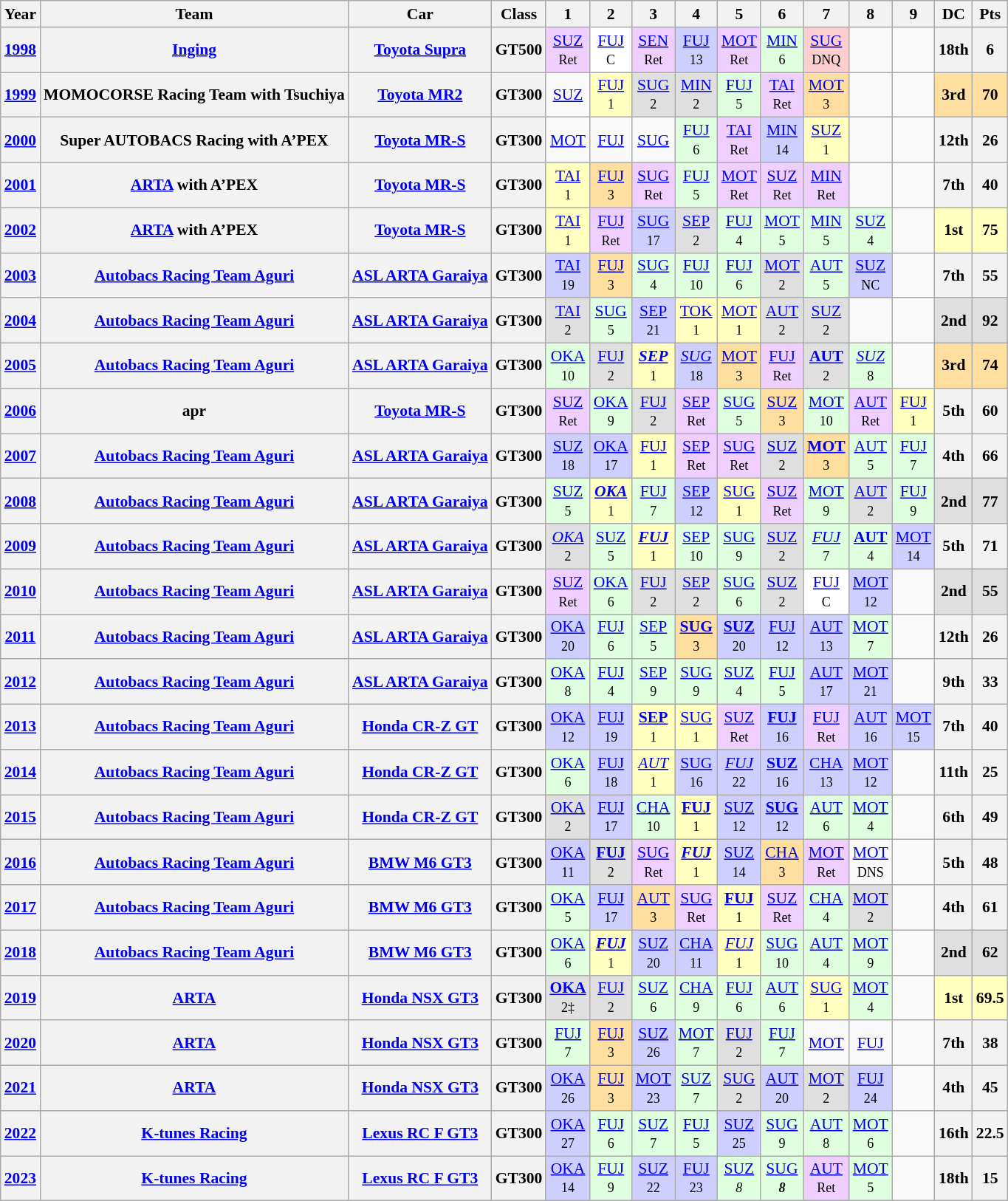<table class="wikitable" style="text-align:center; font-size:90%">
<tr>
<th>Year</th>
<th>Team</th>
<th>Car</th>
<th>Class</th>
<th>1</th>
<th>2</th>
<th>3</th>
<th>4</th>
<th>5</th>
<th>6</th>
<th>7</th>
<th>8</th>
<th>9</th>
<th>DC</th>
<th>Pts</th>
</tr>
<tr>
<th><a href='#'>1998</a></th>
<th><a href='#'>Inging</a></th>
<th><a href='#'>Toyota Supra</a></th>
<th>GT500</th>
<td bgcolor="#EFCFFF"><a href='#'>SUZ</a><br><small>Ret</small></td>
<td bgcolor="#FFFFFF"><a href='#'>FUJ</a><br><small>C</small></td>
<td bgcolor="#EFCFFF"><a href='#'>SEN</a><br><small>Ret</small></td>
<td bgcolor="#CFCFFF"><a href='#'>FUJ</a><br><small>13</small></td>
<td bgcolor="#EFCFFF"><a href='#'>MOT</a><br><small>Ret</small></td>
<td bgcolor="#DFFFDF"><a href='#'>MIN</a><br><small>6</small></td>
<td bgcolor="#FFCFCF"><a href='#'>SUG</a><br><small>DNQ</small></td>
<td></td>
<td></td>
<th>18th</th>
<th>6</th>
</tr>
<tr>
<th><a href='#'>1999</a></th>
<th>MOMOCORSE Racing Team with Tsuchiya</th>
<th><a href='#'>Toyota MR2</a></th>
<th>GT300</th>
<td><a href='#'>SUZ</a></td>
<td bgcolor="#FFFFBF"><a href='#'>FUJ</a><br><small>1</small></td>
<td bgcolor="#DFDFDF"><a href='#'>SUG</a><br><small>2</small></td>
<td bgcolor="#DFDFDF"><a href='#'>MIN</a><br><small>2</small></td>
<td bgcolor="#DFFFDF"><a href='#'>FUJ</a><br><small>5</small></td>
<td bgcolor="#EFCFFF"><a href='#'>TAI</a><br><small>Ret</small></td>
<td bgcolor="#FFDF9F"><a href='#'>MOT</a><br><small>3</small></td>
<td></td>
<td></td>
<td bgcolor="#FFDF9F"><strong>3rd</strong></td>
<td bgcolor="#FFDF9F"><strong>70</strong></td>
</tr>
<tr>
<th><a href='#'>2000</a></th>
<th>Super AUTOBACS Racing with A’PEX</th>
<th><a href='#'>Toyota MR-S</a></th>
<th>GT300</th>
<td><a href='#'>MOT</a></td>
<td><a href='#'>FUJ</a></td>
<td><a href='#'>SUG</a></td>
<td bgcolor="#DFFFDF"><a href='#'>FUJ</a><br><small>6</small></td>
<td bgcolor="#EFCFFF"><a href='#'>TAI</a><br><small>Ret</small></td>
<td bgcolor="#CFCFFF"><a href='#'>MIN</a><br><small>14</small></td>
<td bgcolor="#FFFFBF"><a href='#'>SUZ</a><br><small>1</small></td>
<td></td>
<td></td>
<th>12th</th>
<th>26</th>
</tr>
<tr>
<th><a href='#'>2001</a></th>
<th><a href='#'>ARTA</a> with A’PEX</th>
<th><a href='#'>Toyota MR-S</a></th>
<th>GT300</th>
<td bgcolor="#FFFFBF"><a href='#'>TAI</a><br><small>1</small></td>
<td bgcolor="#FFDF9F"><a href='#'>FUJ</a><br><small>3</small></td>
<td bgcolor="#EFCFFF"><a href='#'>SUG</a><br><small>Ret</small></td>
<td bgcolor="#DFFFDF"><a href='#'>FUJ</a><br><small>5</small></td>
<td bgcolor="#EFCFFF"><a href='#'>MOT</a><br><small>Ret</small></td>
<td bgcolor="#EFCFFF"><a href='#'>SUZ</a><br><small>Ret</small></td>
<td bgcolor="#EFCFFF"><a href='#'>MIN</a><br><small>Ret</small></td>
<td></td>
<td></td>
<th>7th</th>
<th>40</th>
</tr>
<tr>
<th><a href='#'>2002</a></th>
<th><a href='#'>ARTA</a> with A’PEX</th>
<th><a href='#'>Toyota MR-S</a></th>
<th>GT300</th>
<td bgcolor="#FFFFBF"><a href='#'>TAI</a><br><small>1</small></td>
<td bgcolor="#EFCFFF"><a href='#'>FUJ</a><br><small>Ret</small></td>
<td bgcolor="#CFCFFF"><a href='#'>SUG</a><br><small>17</small></td>
<td bgcolor="#DFDFDF"><a href='#'>SEP</a><br><small>2</small></td>
<td bgcolor="#DFFFDF"><a href='#'>FUJ</a><br><small>4</small></td>
<td bgcolor="#DFFFDF"><a href='#'>MOT</a><br><small>5</small></td>
<td bgcolor="#DFFFDF"><a href='#'>MIN</a><br><small>5</small></td>
<td bgcolor="#DFFFDF"><a href='#'>SUZ</a><br><small>4</small></td>
<td></td>
<td bgcolor="#FFFFBF"><strong>1st</strong></td>
<td bgcolor="#FFFFBF"><strong>75</strong></td>
</tr>
<tr>
<th><a href='#'>2003</a></th>
<th><a href='#'>Autobacs Racing Team Aguri</a></th>
<th><a href='#'>ASL ARTA Garaiya</a></th>
<th>GT300</th>
<td bgcolor="#CFCFFF"><a href='#'>TAI</a><br><small>19</small></td>
<td bgcolor="#FFDF9F"><a href='#'>FUJ</a><br><small>3</small></td>
<td bgcolor="#DFFFDF"><a href='#'>SUG</a><br><small>4</small></td>
<td bgcolor="#DFFFDF"><a href='#'>FUJ</a><br><small>10</small></td>
<td bgcolor="#DFFFDF"><a href='#'>FUJ</a><br><small>6</small></td>
<td bgcolor="#DFDFDF"><a href='#'>MOT</a><br><small>2</small></td>
<td bgcolor="#DFFFDF"><a href='#'>AUT</a><br><small>5</small></td>
<td bgcolor="#CFCFFF"><a href='#'>SUZ</a><br><small>NC</small></td>
<td></td>
<th>7th</th>
<th>55</th>
</tr>
<tr>
<th><a href='#'>2004</a></th>
<th><a href='#'>Autobacs Racing Team Aguri</a></th>
<th><a href='#'>ASL ARTA Garaiya</a></th>
<th>GT300</th>
<td bgcolor="#DFDFDF"><a href='#'>TAI</a><br><small>2</small></td>
<td bgcolor="#DFFFDF"><a href='#'>SUG</a><br><small>5</small></td>
<td bgcolor="#CFCFFF"><a href='#'>SEP</a><br><small>21</small></td>
<td bgcolor="#FFFFBF"><a href='#'>TOK</a><br><small>1</small></td>
<td bgcolor="#FFFFBF"><a href='#'>MOT</a><br><small>1</small></td>
<td bgcolor="#DFDFDF"><a href='#'>AUT</a><br><small>2</small></td>
<td bgcolor="#DFDFDF"><a href='#'>SUZ</a><br><small>2</small></td>
<td></td>
<td></td>
<td bgcolor="#DFDFDF"><strong>2nd</strong></td>
<td bgcolor="#DFDFDF"><strong>92</strong></td>
</tr>
<tr>
<th><a href='#'>2005</a></th>
<th><a href='#'>Autobacs Racing Team Aguri</a></th>
<th><a href='#'>ASL ARTA Garaiya</a></th>
<th>GT300</th>
<td bgcolor="#DFFFDF"><a href='#'>OKA</a><br><small>10</small></td>
<td bgcolor="#DFDFDF"><a href='#'>FUJ</a><br><small>2</small></td>
<td bgcolor="#FFFFBF"><strong><em><a href='#'>SEP</a></em></strong><br><small>1</small></td>
<td bgcolor="#CFCFFF"><em><a href='#'>SUG</a></em><br><small>18</small></td>
<td bgcolor="#FFDF9F"><a href='#'>MOT</a><br><small>3</small></td>
<td bgcolor="#EFCFFF"><a href='#'>FUJ</a><br><small>Ret</small></td>
<td bgcolor="#DFDFDF"><strong><a href='#'>AUT</a></strong><br><small>2</small></td>
<td bgcolor="#DFFFDF"><em><a href='#'>SUZ</a></em><br><small>8</small></td>
<td></td>
<td bgcolor="#FFDF9F"><strong>3rd</strong></td>
<td bgcolor="#FFDF9F"><strong>74</strong></td>
</tr>
<tr>
<th><a href='#'>2006</a></th>
<th>apr</th>
<th><a href='#'>Toyota MR-S</a></th>
<th>GT300</th>
<td bgcolor="#EFCFFF"><a href='#'>SUZ</a><br><small>Ret</small></td>
<td bgcolor="#DFFFDF"><a href='#'>OKA</a><br><small>9</small></td>
<td bgcolor="#DFDFDF"><a href='#'>FUJ</a><br><small>2</small></td>
<td bgcolor="#EFCFFF"><a href='#'>SEP</a><br><small>Ret</small></td>
<td bgcolor="#DFFFDF"><a href='#'>SUG</a><br><small>5</small></td>
<td bgcolor="#FFDF9F"><a href='#'>SUZ</a><br><small>3</small></td>
<td bgcolor="#DFFFDF"><a href='#'>MOT</a><br><small>10</small></td>
<td bgcolor="#EFCFFF"><a href='#'>AUT</a><br><small>Ret</small></td>
<td bgcolor="#FFFFBF"><a href='#'>FUJ</a><br><small>1</small></td>
<th>5th</th>
<th>60</th>
</tr>
<tr>
<th><a href='#'>2007</a></th>
<th><a href='#'>Autobacs Racing Team Aguri</a></th>
<th><a href='#'>ASL ARTA Garaiya</a></th>
<th>GT300</th>
<td bgcolor="#CFCFFF"><a href='#'>SUZ</a><br><small>18</small></td>
<td bgcolor="#CFCFFF"><a href='#'>OKA</a><br><small>17</small></td>
<td bgcolor="#FFFFBF"><a href='#'>FUJ</a><br><small>1</small></td>
<td bgcolor="#EFCFFF"><a href='#'>SEP</a><br><small>Ret</small></td>
<td bgcolor="#EFCFFF"><a href='#'>SUG</a><br><small>Ret</small></td>
<td bgcolor="#DFDFDF"><a href='#'>SUZ</a><br><small>2</small></td>
<td bgcolor="#FFDF9F"><strong><a href='#'>MOT</a></strong><br><small>3</small></td>
<td bgcolor="#DFFFDF"><a href='#'>AUT</a><br><small>5</small></td>
<td bgcolor="#DFFFDF"><a href='#'>FUJ</a><br><small>7</small></td>
<th>4th</th>
<th>66</th>
</tr>
<tr>
<th><a href='#'>2008</a></th>
<th><a href='#'>Autobacs Racing Team Aguri</a></th>
<th><a href='#'>ASL ARTA Garaiya</a></th>
<th>GT300</th>
<td bgcolor="#DFFFDF"><a href='#'>SUZ</a><br><small>5</small></td>
<td bgcolor="#FFFFBF"><strong><em><a href='#'>OKA</a></em></strong><br><small>1</small></td>
<td bgcolor="#DFFFDF"><a href='#'>FUJ</a><br><small>7</small></td>
<td bgcolor="#CFCFFF"><a href='#'>SEP</a><br><small>12</small></td>
<td bgcolor="#FFFFBF"><a href='#'>SUG</a><br><small>1</small></td>
<td bgcolor="#EFCFFF"><a href='#'>SUZ</a><br><small>Ret</small></td>
<td bgcolor="#DFFFDF"><a href='#'>MOT</a><br><small>9</small></td>
<td bgcolor="#DFDFDF"><a href='#'>AUT</a><br><small>2</small></td>
<td bgcolor="#DFFFDF"><a href='#'>FUJ</a><br><small>9</small></td>
<td bgcolor="#DFDFDF"><strong>2nd</strong></td>
<td bgcolor="#DFDFDF"><strong>77</strong></td>
</tr>
<tr>
<th><a href='#'>2009</a></th>
<th><a href='#'>Autobacs Racing Team Aguri</a></th>
<th><a href='#'>ASL ARTA Garaiya</a></th>
<th>GT300</th>
<td bgcolor="#DFDFDF"><em><a href='#'>OKA</a></em><br><small>2</small></td>
<td bgcolor="#DFFFDF"><a href='#'>SUZ</a><br><small>5</small></td>
<td bgcolor="#FFFFBF"><strong><em><a href='#'>FUJ</a></em></strong><br><small>1</small></td>
<td bgcolor="#DFFFDF"><a href='#'>SEP</a><br><small>10</small></td>
<td bgcolor="#DFFFDF"><a href='#'>SUG</a><br><small>9</small></td>
<td bgcolor="#DFDFDF"><a href='#'>SUZ</a><br><small>2</small></td>
<td bgcolor="#DFFFDF"><em><a href='#'>FUJ</a></em><br><small>7</small></td>
<td bgcolor="#DFFFDF"><strong><a href='#'>AUT</a></strong><br><small>4</small></td>
<td bgcolor="#CFCFFF"><a href='#'>MOT</a><br><small>14</small></td>
<th>5th</th>
<th>71</th>
</tr>
<tr>
<th><a href='#'>2010</a></th>
<th><a href='#'>Autobacs Racing Team Aguri</a></th>
<th><a href='#'>ASL ARTA Garaiya</a></th>
<th>GT300</th>
<td bgcolor="#EFCFFF"><a href='#'>SUZ</a><br><small>Ret</small></td>
<td bgcolor="#DFFFDF"><a href='#'>OKA</a><br><small>6</small></td>
<td bgcolor="#DFDFDF"><a href='#'>FUJ</a><br><small>2</small></td>
<td bgcolor="#DFDFDF"><a href='#'>SEP</a><br><small>2</small></td>
<td bgcolor="#DFFFDF"><a href='#'>SUG</a><br><small>6</small></td>
<td bgcolor="#DFDFDF"><a href='#'>SUZ</a><br><small>2</small></td>
<td bgcolor="#FFFFFF"><a href='#'>FUJ</a><br><small>C</small></td>
<td bgcolor="#CFCFFF"><a href='#'>MOT</a><br><small>12</small></td>
<td></td>
<td bgcolor="#DFDFDF"><strong>2nd</strong></td>
<td bgcolor="#DFDFDF"><strong>55</strong></td>
</tr>
<tr>
<th><a href='#'>2011</a></th>
<th><a href='#'>Autobacs Racing Team Aguri</a></th>
<th><a href='#'>ASL ARTA Garaiya</a></th>
<th>GT300</th>
<td bgcolor="#CFCFFF"><a href='#'>OKA</a><br><small>20</small></td>
<td bgcolor="#DFFFDF"><a href='#'>FUJ</a><br><small>6</small></td>
<td bgcolor="#DFFFDF"><a href='#'>SEP</a><br><small>5</small></td>
<td bgcolor="#FFDF9F"><strong><a href='#'>SUG</a></strong><br><small>3</small></td>
<td bgcolor="#CFCFFF"><strong><a href='#'>SUZ</a></strong><br><small>20</small></td>
<td bgcolor="#CFCFFF"><a href='#'>FUJ</a><br><small>12</small></td>
<td bgcolor="#CFCFFF"><a href='#'>AUT</a><br><small>13</small></td>
<td bgcolor="#DFFFDF"><a href='#'>MOT</a><br><small>7</small></td>
<td></td>
<th>12th</th>
<th>26</th>
</tr>
<tr>
<th><a href='#'>2012</a></th>
<th><a href='#'>Autobacs Racing Team Aguri</a></th>
<th><a href='#'>ASL ARTA Garaiya</a></th>
<th>GT300</th>
<td bgcolor="#DFFFDF"><a href='#'>OKA</a><br><small>8</small></td>
<td bgcolor="#DFFFDF"><a href='#'>FUJ</a><br><small>4</small></td>
<td bgcolor="#DFFFDF"><a href='#'>SEP</a><br><small>9</small></td>
<td bgcolor="#DFFFDF"><a href='#'>SUG</a><br><small>9</small></td>
<td bgcolor="#DFFFDF"><a href='#'>SUZ</a><br><small>4</small></td>
<td bgcolor="#DFFFDF"><a href='#'>FUJ</a><br><small>5</small></td>
<td bgcolor="#CFCFFF"><a href='#'>AUT</a><br><small>17</small></td>
<td bgcolor="#CFCFFF"><a href='#'>MOT</a><br><small>21</small></td>
<td></td>
<th>9th</th>
<th>33</th>
</tr>
<tr>
<th><a href='#'>2013</a></th>
<th><a href='#'>Autobacs Racing Team Aguri</a></th>
<th><a href='#'>Honda CR-Z GT</a></th>
<th>GT300</th>
<td bgcolor="#CFCFFF"><a href='#'>OKA</a><br><small>12</small></td>
<td bgcolor="#CFCFFF"><a href='#'>FUJ</a><br><small>19</small></td>
<td bgcolor="#FFFFBF"><strong><a href='#'>SEP</a></strong><br><small>1</small></td>
<td bgcolor="#FFFFBF"><a href='#'>SUG</a><br><small>1</small></td>
<td bgcolor="#EFCFFF"><a href='#'>SUZ</a><br><small>Ret</small></td>
<td bgcolor="#CFCFFF"><strong><a href='#'>FUJ</a></strong><br><small>16</small></td>
<td bgcolor="#EFCFFF"><a href='#'>FUJ</a><br><small>Ret</small></td>
<td bgcolor="#CFCFFF"><a href='#'>AUT</a><br><small>16</small></td>
<td bgcolor="#CFCFFF"><a href='#'>MOT</a><br><small>15</small></td>
<th>7th</th>
<th>40</th>
</tr>
<tr>
<th><a href='#'>2014</a></th>
<th><a href='#'>Autobacs Racing Team Aguri</a></th>
<th><a href='#'>Honda CR-Z GT</a></th>
<th>GT300</th>
<td bgcolor="#DFFFDF"><a href='#'>OKA</a><br><small>6</small></td>
<td bgcolor="#CFCFFF"><a href='#'>FUJ</a><br><small>18</small></td>
<td bgcolor="#FFFFBF"><em><a href='#'>AUT</a></em><br><small>1</small></td>
<td bgcolor="#CFCFFF"><a href='#'>SUG</a><br><small>16</small></td>
<td bgcolor="#CFCFFF"><em><a href='#'>FUJ</a></em><br><small>22</small></td>
<td bgcolor="#CFCFFF"><strong><a href='#'>SUZ</a></strong><br><small>16</small></td>
<td bgcolor="#CFCFFF"><a href='#'>CHA</a><br><small>13</small></td>
<td bgcolor="#CFCFFF"><a href='#'>MOT</a><br><small>12</small></td>
<td></td>
<th>11th</th>
<th>25</th>
</tr>
<tr>
<th><a href='#'>2015</a></th>
<th><a href='#'>Autobacs Racing Team Aguri</a></th>
<th><a href='#'>Honda CR-Z GT</a></th>
<th>GT300</th>
<td bgcolor="#DFDFDF"><a href='#'>OKA</a><br><small>2</small></td>
<td bgcolor="#CFCFFF"><a href='#'>FUJ</a><br><small>17</small></td>
<td bgcolor="#DFFFDF"><a href='#'>CHA</a><br><small>10</small></td>
<td bgcolor="#FFFFBF"><strong><a href='#'>FUJ</a></strong><br><small>1</small></td>
<td bgcolor="#CFCFFF"><a href='#'>SUZ</a><br><small>12</small></td>
<td bgcolor="#CFCFFF"><strong><a href='#'>SUG</a></strong><br><small>12</small></td>
<td bgcolor="#DFFFDF"><a href='#'>AUT</a><br><small>6</small></td>
<td bgcolor="#DFFFDF"><a href='#'>MOT</a><br><small>4</small></td>
<td></td>
<th>6th</th>
<th>49</th>
</tr>
<tr>
<th><a href='#'>2016</a></th>
<th><a href='#'>Autobacs Racing Team Aguri</a></th>
<th><a href='#'>BMW M6 GT3</a></th>
<th>GT300</th>
<td bgcolor="#CFCFFF"><a href='#'>OKA</a><br><small>11</small></td>
<td bgcolor="#DFDFDF"><strong><a href='#'>FUJ</a></strong><br><small>2</small></td>
<td bgcolor="#EFCFFF"><a href='#'>SUG</a><br><small>Ret</small></td>
<td bgcolor="#FFFFBF"><strong><em><a href='#'>FUJ</a></em></strong><br><small>1</small></td>
<td bgcolor="#CFCFFF"><a href='#'>SUZ</a><br><small>14</small></td>
<td bgcolor="#FFDF9F"><a href='#'>CHA</a><br><small>3</small></td>
<td bgcolor="#EFCFFF"><a href='#'>MOT</a><br><small>Ret</small></td>
<td><a href='#'>MOT</a><br><small>DNS</small></td>
<td></td>
<th>5th</th>
<th>48</th>
</tr>
<tr>
<th><a href='#'>2017</a></th>
<th><a href='#'>Autobacs Racing Team Aguri</a></th>
<th><a href='#'>BMW M6 GT3</a></th>
<th>GT300</th>
<td bgcolor="#DFFFDF"><a href='#'>OKA</a><br><small>5</small></td>
<td bgcolor="#CFCFFF"><a href='#'>FUJ</a><br><small>17</small></td>
<td bgcolor="#FFDF9F"><a href='#'>AUT</a><br><small>3</small></td>
<td bgcolor="#EFCFFF"><a href='#'>SUG</a><br><small>Ret</small></td>
<td bgcolor="#FFFFBF"><strong><a href='#'>FUJ</a></strong><br><small>1</small></td>
<td bgcolor="#EFCFFF"><a href='#'>SUZ</a><br><small>Ret</small></td>
<td bgcolor="#DFFFDF"><a href='#'>CHA</a><br><small>4</small></td>
<td bgcolor="#DFDFDF"><a href='#'>MOT</a><br><small>2</small></td>
<td></td>
<th>4th</th>
<th>61</th>
</tr>
<tr>
<th><a href='#'>2018</a></th>
<th><a href='#'>Autobacs Racing Team Aguri</a></th>
<th><a href='#'>BMW M6 GT3</a></th>
<th>GT300</th>
<td bgcolor="#DFFFDF"><a href='#'>OKA</a><br><small>6</small></td>
<td bgcolor="#FFFFBF"><strong><em><a href='#'>FUJ</a></em></strong><br><small>1</small></td>
<td bgcolor="#CFCFFF"><a href='#'>SUZ</a><br><small>20</small></td>
<td bgcolor="#CFCFFF"><a href='#'>CHA</a><br><small>11</small></td>
<td bgcolor="#FFFFBF"><em><a href='#'>FUJ</a></em><br><small>1</small></td>
<td bgcolor="#DFFFDF"><a href='#'>SUG</a><br><small>10</small></td>
<td bgcolor="#DFFFDF"><a href='#'>AUT</a><br><small>4</small></td>
<td bgcolor="#DFFFDF"><a href='#'>MOT</a><br><small>9</small></td>
<td></td>
<td bgcolor="#DFDFDF"><strong>2nd</strong></td>
<td bgcolor="#DFDFDF"><strong>62</strong></td>
</tr>
<tr>
<th><a href='#'>2019</a></th>
<th><a href='#'>ARTA</a></th>
<th><a href='#'>Honda NSX GT3</a></th>
<th>GT300</th>
<td bgcolor="#DFDFDF"><strong><a href='#'>OKA</a></strong><br><small>2‡</small></td>
<td bgcolor="#DFDFDF"><a href='#'>FUJ</a><br><small>2</small></td>
<td bgcolor="#DFFFDF"><a href='#'>SUZ</a><br><small>6</small></td>
<td bgcolor="#DFFFDF"><a href='#'>CHA</a><br><small>9</small></td>
<td bgcolor="#DFFFDF"><a href='#'>FUJ</a><br><small>6</small></td>
<td bgcolor="#DFFFDF"><a href='#'>AUT</a><br><small>6</small></td>
<td bgcolor="#FFFFBF"><a href='#'>SUG</a><br><small>1</small></td>
<td bgcolor="#DFFFDF"><a href='#'>MOT</a><br><small>4</small></td>
<td></td>
<td bgcolor="#FFFFBF"><strong>1st</strong></td>
<td bgcolor="#FFFFBF"><strong>69.5</strong></td>
</tr>
<tr>
<th><a href='#'>2020</a></th>
<th><a href='#'>ARTA</a></th>
<th><a href='#'>Honda NSX GT3</a></th>
<th>GT300</th>
<td bgcolor="#DFFFDF"><a href='#'>FUJ</a><br><small>7</small></td>
<td bgcolor="#FFDF9F"><a href='#'>FUJ</a><br><small>3</small></td>
<td bgcolor="#CFCFFF"><a href='#'>SUZ</a><br><small>26</small></td>
<td bgcolor="#DFFFDF"><a href='#'>MOT</a><br><small>7</small></td>
<td bgcolor="#DFDFDF"><a href='#'>FUJ</a><br><small>2</small></td>
<td bgcolor="#DFFFDF"><a href='#'>FUJ</a><br><small>7</small></td>
<td><a href='#'>MOT</a></td>
<td><a href='#'>FUJ</a></td>
<td></td>
<th>7th</th>
<th>38</th>
</tr>
<tr>
<th><a href='#'>2021</a></th>
<th><a href='#'>ARTA</a></th>
<th><a href='#'>Honda NSX GT3</a></th>
<th>GT300</th>
<td bgcolor="#CFCFFF"><a href='#'>OKA</a><br><small>26</small></td>
<td bgcolor="#FFDF9F"><a href='#'>FUJ</a><br><small>3</small></td>
<td bgcolor="#CFCFFF"><a href='#'>MOT</a><br><small>23</small></td>
<td bgcolor="#DFFFDF"><a href='#'>SUZ</a><br><small>7</small></td>
<td bgcolor="#DFDFDF"><a href='#'>SUG</a><br><small>2</small></td>
<td bgcolor="#CFCFFF"><a href='#'>AUT</a><br><small>20</small></td>
<td bgcolor="#DFDFDF"><a href='#'>MOT</a><br><small>2</small></td>
<td bgcolor="#CFCFFF"><a href='#'>FUJ</a><br><small>24</small></td>
<td></td>
<th>4th</th>
<th>45</th>
</tr>
<tr>
<th><a href='#'>2022</a></th>
<th><a href='#'>K-tunes Racing</a></th>
<th><a href='#'>Lexus RC F GT3</a></th>
<th>GT300</th>
<td bgcolor="#CFCFFF"><a href='#'>OKA</a><br><small>27</small></td>
<td bgcolor="#DFFFDF"><a href='#'>FUJ</a><br><small>6</small></td>
<td bgcolor="#DFFFDF"><a href='#'>SUZ</a><br><small>7</small></td>
<td bgcolor="#DFFFDF"><a href='#'>FUJ</a><br><small>5</small></td>
<td bgcolor="#CFCFFF"><a href='#'>SUZ</a><br><small>25</small></td>
<td bgcolor="#DFFFDF"><a href='#'>SUG</a><br><small>9</small></td>
<td bgcolor="#DFFFDF"><a href='#'>AUT</a><br><small>8</small></td>
<td bgcolor="#DFFFDF"><a href='#'>MOT</a><br><small>6</small></td>
<td></td>
<th>16th</th>
<th>22.5</th>
</tr>
<tr>
<th><a href='#'>2023</a></th>
<th><a href='#'>K-tunes Racing</a></th>
<th><a href='#'>Lexus RC F GT3</a></th>
<th>GT300</th>
<td bgcolor="#CFCFFF"><a href='#'>OKA</a><br><small>14</small></td>
<td bgcolor="#DFFFDF"><a href='#'>FUJ</a><br><small>9</small></td>
<td bgcolor="#CFCFFF"><a href='#'>SUZ</a><br><small>22</small></td>
<td bgcolor="#CFCFFF"><a href='#'>FUJ</a><br><small>23</small></td>
<td bgcolor="#DFFFDF"><a href='#'>SUZ</a><br><small><em>8</em></small></td>
<td bgcolor="#DFFFDF"><a href='#'>SUG</a><br><small><strong><em>8</em></strong></small></td>
<td bgcolor="#EFCFFF"><a href='#'>AUT</a><br><small>Ret</small></td>
<td bgcolor="#DFFFDF"><a href='#'>MOT</a><br><small>5</small></td>
<td></td>
<th>18th</th>
<th>15</th>
</tr>
</table>
